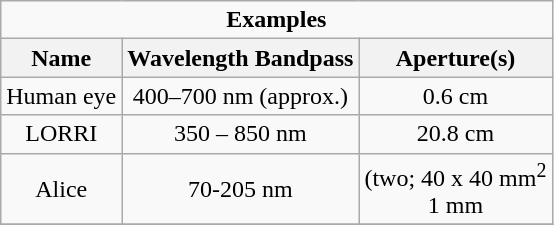<table class=wikitable style="text-align:center; float:left; margin:10px">
<tr>
<td colspan="8" style="text-align:center;"><strong>Examples</strong></td>
</tr>
<tr>
<th>Name</th>
<th>Wavelength Bandpass</th>
<th>Aperture(s)</th>
</tr>
<tr>
<td>Human eye</td>
<td>400–700 nm (approx.)</td>
<td>0.6 cm</td>
</tr>
<tr>
<td>LORRI</td>
<td>350 – 850 nm</td>
<td>20.8 cm</td>
</tr>
<tr>
<td>Alice</td>
<td>70-205 nm</td>
<td>(two; 40 x 40 mm<sup>2</sup><br>1 mm </td>
</tr>
<tr>
</tr>
</table>
